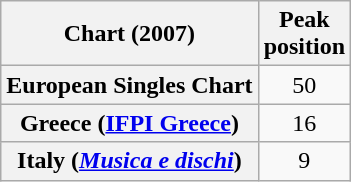<table class="wikitable sortable plainrowheaders" style="text-align:center">
<tr>
<th scope="col">Chart (2007)</th>
<th scope="col">Peak<br>position</th>
</tr>
<tr>
<th scope="row">European Singles Chart</th>
<td>50</td>
</tr>
<tr>
<th scope="row">Greece (<a href='#'>IFPI Greece</a>)</th>
<td>16</td>
</tr>
<tr>
<th scope="row">Italy (<em><a href='#'>Musica e dischi</a></em>)</th>
<td>9</td>
</tr>
</table>
